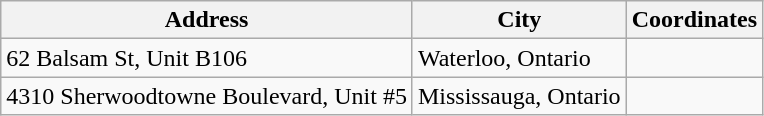<table class="wikitable">
<tr>
<th>Address</th>
<th>City</th>
<th>Coordinates</th>
</tr>
<tr>
<td>62 Balsam St, Unit B106</td>
<td>Waterloo, Ontario</td>
<td></td>
</tr>
<tr>
<td>4310 Sherwoodtowne Boulevard, Unit #5</td>
<td>Mississauga, Ontario</td>
<td></td>
</tr>
</table>
